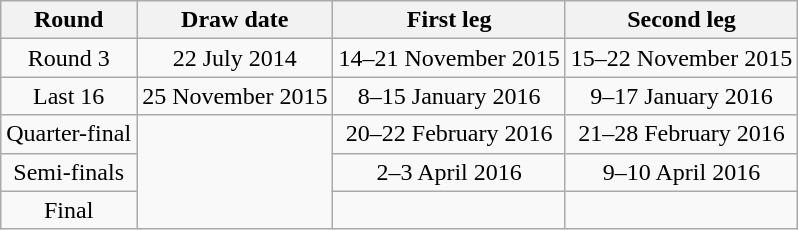<table class="wikitable" style="text-align:center">
<tr>
<th>Round</th>
<th>Draw date</th>
<th>First leg</th>
<th>Second leg</th>
</tr>
<tr>
<td>Round 3</td>
<td>22 July 2014</td>
<td>14–21 November 2015</td>
<td>15–22 November 2015</td>
</tr>
<tr>
<td>Last 16</td>
<td>25 November 2015</td>
<td>8–15 January 2016</td>
<td>9–17 January 2016</td>
</tr>
<tr>
<td>Quarter-final</td>
<td rowspan=3></td>
<td>20–22 February 2016</td>
<td>21–28 February 2016</td>
</tr>
<tr>
<td>Semi-finals</td>
<td>2–3 April 2016</td>
<td>9–10 April 2016</td>
</tr>
<tr>
<td>Final</td>
<td></td>
<td></td>
</tr>
</table>
